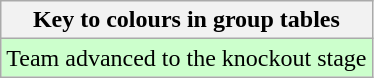<table class="wikitable">
<tr>
<th>Key to colours in group tables</th>
</tr>
<tr>
<td bgcolor="#ccffcc">Team advanced to the knockout stage</td>
</tr>
</table>
